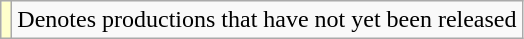<table class="wikitable">
<tr>
<td style="background:#FFFFCC;"></td>
<td>Denotes productions that have not yet been released</td>
</tr>
</table>
